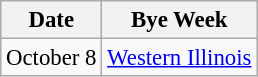<table class="wikitable" style="font-size:95%;">
<tr>
<th>Date</th>
<th colspan="4">Bye Week</th>
</tr>
<tr>
<td>October 8</td>
<td><a href='#'>Western Illinois</a></td>
</tr>
</table>
